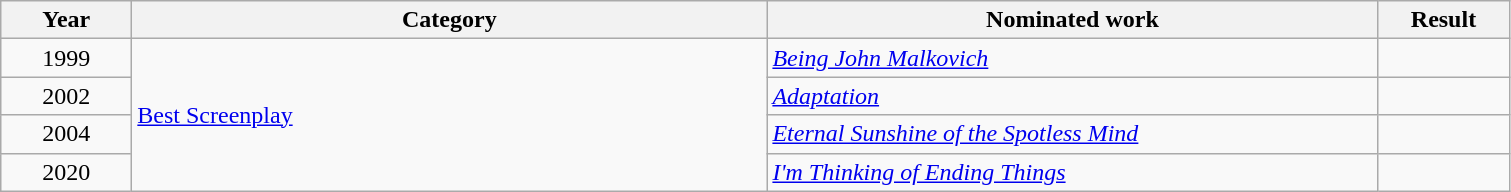<table class=wikitable>
<tr>
<th scope="col" style="width:5em;">Year</th>
<th scope="col" style="width:26em;">Category</th>
<th scope="col" style="width:25em;">Nominated work</th>
<th scope="col" style="width:5em;">Result</th>
</tr>
<tr>
<td style="text-align:center;">1999</td>
<td rowspan=4><a href='#'>Best Screenplay</a></td>
<td><em><a href='#'>Being John Malkovich</a></em></td>
<td></td>
</tr>
<tr>
<td style="text-align:center;">2002</td>
<td><em><a href='#'>Adaptation</a></em></td>
<td></td>
</tr>
<tr>
<td style="text-align:center;">2004</td>
<td><em><a href='#'>Eternal Sunshine of the Spotless Mind</a></em></td>
<td></td>
</tr>
<tr>
<td style="text-align:center;">2020</td>
<td><em><a href='#'>I'm Thinking of Ending Things</a></em></td>
<td></td>
</tr>
</table>
